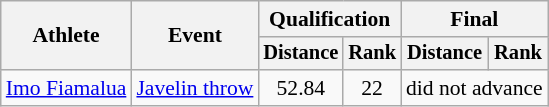<table class="wikitable" style="font-size:90%">
<tr>
<th rowspan=2>Athlete</th>
<th rowspan=2>Event</th>
<th colspan=2>Qualification</th>
<th colspan=2>Final</th>
</tr>
<tr style="font-size:95%">
<th>Distance</th>
<th>Rank</th>
<th>Distance</th>
<th>Rank</th>
</tr>
<tr align=center>
<td align=left><a href='#'>Imo Fiamalua</a></td>
<td align=left><a href='#'>Javelin throw</a></td>
<td>52.84</td>
<td>22</td>
<td colspan=2>did not advance</td>
</tr>
</table>
